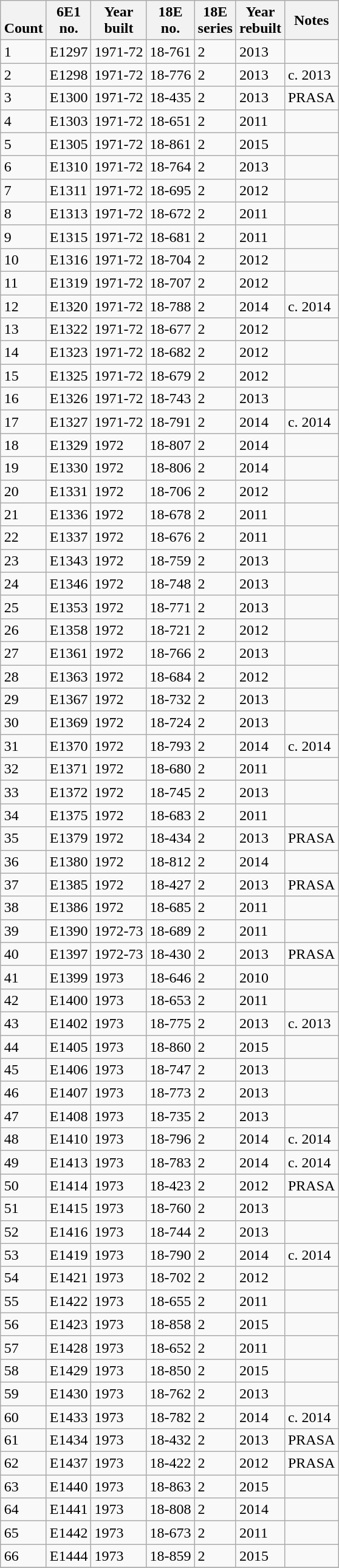<table class="wikitable collapsible collapsed sortable" style="margin:0.5em auto; font-size:100%;">
<tr>
<th><br>Count</th>
<th>6E1<br>no.</th>
<th>Year<br>built</th>
<th>18E<br>no.</th>
<th>18E<br>series</th>
<th>Year<br>rebuilt</th>
<th>Notes</th>
</tr>
<tr>
<td>1</td>
<td>E1297</td>
<td>1971-72</td>
<td>18-761</td>
<td>2</td>
<td>2013</td>
<td></td>
</tr>
<tr>
<td>2</td>
<td>E1298</td>
<td>1971-72</td>
<td>18-776</td>
<td>2</td>
<td>2013</td>
<td>c. 2013</td>
</tr>
<tr>
<td>3</td>
<td>E1300</td>
<td>1971-72</td>
<td>18-435</td>
<td>2</td>
<td>2013</td>
<td>PRASA</td>
</tr>
<tr>
<td>4</td>
<td>E1303</td>
<td>1971-72</td>
<td>18-651</td>
<td>2</td>
<td>2011</td>
<td></td>
</tr>
<tr>
<td>5</td>
<td>E1305</td>
<td>1971-72</td>
<td>18-861</td>
<td>2</td>
<td>2015</td>
<td></td>
</tr>
<tr>
<td>6</td>
<td>E1310</td>
<td>1971-72</td>
<td>18-764</td>
<td>2</td>
<td>2013</td>
<td></td>
</tr>
<tr>
<td>7</td>
<td>E1311</td>
<td>1971-72</td>
<td>18-695</td>
<td>2</td>
<td>2012</td>
<td></td>
</tr>
<tr>
<td>8</td>
<td>E1313</td>
<td>1971-72</td>
<td>18-672</td>
<td>2</td>
<td>2011</td>
<td></td>
</tr>
<tr>
<td>9</td>
<td>E1315</td>
<td>1971-72</td>
<td>18-681</td>
<td>2</td>
<td>2011</td>
<td></td>
</tr>
<tr>
<td>10</td>
<td>E1316</td>
<td>1971-72</td>
<td>18-704</td>
<td>2</td>
<td>2012</td>
<td></td>
</tr>
<tr>
<td>11</td>
<td>E1319</td>
<td>1971-72</td>
<td>18-707</td>
<td>2</td>
<td>2012</td>
<td></td>
</tr>
<tr>
<td>12</td>
<td>E1320</td>
<td>1971-72</td>
<td>18-788</td>
<td>2</td>
<td>2014</td>
<td>c. 2014</td>
</tr>
<tr>
<td>13</td>
<td>E1322</td>
<td>1971-72</td>
<td>18-677</td>
<td>2</td>
<td>2012</td>
<td></td>
</tr>
<tr>
<td>14</td>
<td>E1323</td>
<td>1971-72</td>
<td>18-682</td>
<td>2</td>
<td>2012</td>
<td></td>
</tr>
<tr>
<td>15</td>
<td>E1325</td>
<td>1971-72</td>
<td>18-679</td>
<td>2</td>
<td>2012</td>
<td></td>
</tr>
<tr>
<td>16</td>
<td>E1326</td>
<td>1971-72</td>
<td>18-743</td>
<td>2</td>
<td>2013</td>
<td></td>
</tr>
<tr>
<td>17</td>
<td>E1327</td>
<td>1971-72</td>
<td>18-791</td>
<td>2</td>
<td>2014</td>
<td>c. 2014</td>
</tr>
<tr>
<td>18</td>
<td>E1329</td>
<td>1972</td>
<td>18-807</td>
<td>2</td>
<td>2014</td>
<td></td>
</tr>
<tr>
<td>19</td>
<td>E1330</td>
<td>1972</td>
<td>18-806</td>
<td>2</td>
<td>2014</td>
<td></td>
</tr>
<tr>
<td>20</td>
<td>E1331</td>
<td>1972</td>
<td>18-706</td>
<td>2</td>
<td>2012</td>
<td></td>
</tr>
<tr>
<td>21</td>
<td>E1336</td>
<td>1972</td>
<td>18-678</td>
<td>2</td>
<td>2011</td>
<td></td>
</tr>
<tr>
<td>22</td>
<td>E1337</td>
<td>1972</td>
<td>18-676</td>
<td>2</td>
<td>2011</td>
<td></td>
</tr>
<tr>
<td>23</td>
<td>E1343</td>
<td>1972</td>
<td>18-759</td>
<td>2</td>
<td>2013</td>
<td></td>
</tr>
<tr>
<td>24</td>
<td>E1346</td>
<td>1972</td>
<td>18-748</td>
<td>2</td>
<td>2013</td>
<td></td>
</tr>
<tr>
<td>25</td>
<td>E1353</td>
<td>1972</td>
<td>18-771</td>
<td>2</td>
<td>2013</td>
<td></td>
</tr>
<tr>
<td>26</td>
<td>E1358</td>
<td>1972</td>
<td>18-721</td>
<td>2</td>
<td>2012</td>
<td></td>
</tr>
<tr>
<td>27</td>
<td>E1361</td>
<td>1972</td>
<td>18-766</td>
<td>2</td>
<td>2013</td>
<td></td>
</tr>
<tr>
<td>28</td>
<td>E1363</td>
<td>1972</td>
<td>18-684</td>
<td>2</td>
<td>2012</td>
<td></td>
</tr>
<tr>
<td>29</td>
<td>E1367</td>
<td>1972</td>
<td>18-732</td>
<td>2</td>
<td>2013</td>
<td></td>
</tr>
<tr>
<td>30</td>
<td>E1369</td>
<td>1972</td>
<td>18-724</td>
<td>2</td>
<td>2013</td>
<td></td>
</tr>
<tr>
<td>31</td>
<td>E1370</td>
<td>1972</td>
<td>18-793</td>
<td>2</td>
<td>2014</td>
<td>c. 2014</td>
</tr>
<tr>
<td>32</td>
<td>E1371</td>
<td>1972</td>
<td>18-680</td>
<td>2</td>
<td>2011</td>
<td></td>
</tr>
<tr>
<td>33</td>
<td>E1372</td>
<td>1972</td>
<td>18-745</td>
<td>2</td>
<td>2013</td>
<td></td>
</tr>
<tr>
<td>34</td>
<td>E1375</td>
<td>1972</td>
<td>18-683</td>
<td>2</td>
<td>2011</td>
<td></td>
</tr>
<tr>
<td>35</td>
<td>E1379</td>
<td>1972</td>
<td>18-434</td>
<td>2</td>
<td>2013</td>
<td>PRASA</td>
</tr>
<tr>
<td>36</td>
<td>E1380</td>
<td>1972</td>
<td>18-812</td>
<td>2</td>
<td>2014</td>
<td></td>
</tr>
<tr>
<td>37</td>
<td>E1385</td>
<td>1972</td>
<td>18-427</td>
<td>2</td>
<td>2013</td>
<td>PRASA</td>
</tr>
<tr>
<td>38</td>
<td>E1386</td>
<td>1972</td>
<td>18-685</td>
<td>2</td>
<td>2011</td>
<td></td>
</tr>
<tr>
<td>39</td>
<td>E1390</td>
<td>1972-73</td>
<td>18-689</td>
<td>2</td>
<td>2011</td>
<td></td>
</tr>
<tr>
<td>40</td>
<td>E1397</td>
<td>1972-73</td>
<td>18-430</td>
<td>2</td>
<td>2013</td>
<td>PRASA</td>
</tr>
<tr>
<td>41</td>
<td>E1399</td>
<td>1973</td>
<td>18-646</td>
<td>2</td>
<td>2010</td>
<td></td>
</tr>
<tr>
<td>42</td>
<td>E1400</td>
<td>1973</td>
<td>18-653</td>
<td>2</td>
<td>2011</td>
<td></td>
</tr>
<tr>
<td>43</td>
<td>E1402</td>
<td>1973</td>
<td>18-775</td>
<td>2</td>
<td>2013</td>
<td>c. 2013</td>
</tr>
<tr>
<td>44</td>
<td>E1405</td>
<td>1973</td>
<td>18-860</td>
<td>2</td>
<td>2015</td>
<td></td>
</tr>
<tr>
<td>45</td>
<td>E1406</td>
<td>1973</td>
<td>18-747</td>
<td>2</td>
<td>2013</td>
<td></td>
</tr>
<tr>
<td>46</td>
<td>E1407</td>
<td>1973</td>
<td>18-773</td>
<td>2</td>
<td>2013</td>
<td></td>
</tr>
<tr>
<td>47</td>
<td>E1408</td>
<td>1973</td>
<td>18-735</td>
<td>2</td>
<td>2013</td>
<td></td>
</tr>
<tr>
<td>48</td>
<td>E1410</td>
<td>1973</td>
<td>18-796</td>
<td>2</td>
<td>2014</td>
<td>c. 2014</td>
</tr>
<tr>
<td>49</td>
<td>E1413</td>
<td>1973</td>
<td>18-783</td>
<td>2</td>
<td>2014</td>
<td>c. 2014</td>
</tr>
<tr>
<td>50</td>
<td>E1414</td>
<td>1973</td>
<td>18-423</td>
<td>2</td>
<td>2012</td>
<td>PRASA</td>
</tr>
<tr>
<td>51</td>
<td>E1415</td>
<td>1973</td>
<td>18-760</td>
<td>2</td>
<td>2013</td>
<td></td>
</tr>
<tr>
<td>52</td>
<td>E1416</td>
<td>1973</td>
<td>18-744</td>
<td>2</td>
<td>2013</td>
<td></td>
</tr>
<tr>
<td>53</td>
<td>E1419</td>
<td>1973</td>
<td>18-790</td>
<td>2</td>
<td>2014</td>
<td>c. 2014</td>
</tr>
<tr>
<td>54</td>
<td>E1421</td>
<td>1973</td>
<td>18-702</td>
<td>2</td>
<td>2012</td>
<td></td>
</tr>
<tr>
<td>55</td>
<td>E1422</td>
<td>1973</td>
<td>18-655</td>
<td>2</td>
<td>2011</td>
<td></td>
</tr>
<tr>
<td>56</td>
<td>E1423</td>
<td>1973</td>
<td>18-858</td>
<td>2</td>
<td>2015</td>
<td></td>
</tr>
<tr>
<td>57</td>
<td>E1428</td>
<td>1973</td>
<td>18-652</td>
<td>2</td>
<td>2011</td>
<td></td>
</tr>
<tr>
<td>58</td>
<td>E1429</td>
<td>1973</td>
<td>18-850</td>
<td>2</td>
<td>2015</td>
<td></td>
</tr>
<tr>
<td>59</td>
<td>E1430</td>
<td>1973</td>
<td>18-762</td>
<td>2</td>
<td>2013</td>
<td></td>
</tr>
<tr>
<td>60</td>
<td>E1433</td>
<td>1973</td>
<td>18-782</td>
<td>2</td>
<td>2014</td>
<td>c. 2014</td>
</tr>
<tr>
<td>61</td>
<td>E1434</td>
<td>1973</td>
<td>18-432</td>
<td>2</td>
<td>2013</td>
<td>PRASA</td>
</tr>
<tr>
<td>62</td>
<td>E1437</td>
<td>1973</td>
<td>18-422</td>
<td>2</td>
<td>2012</td>
<td>PRASA</td>
</tr>
<tr>
<td>63</td>
<td>E1440</td>
<td>1973</td>
<td>18-863</td>
<td>2</td>
<td>2015</td>
<td></td>
</tr>
<tr>
<td>64</td>
<td>E1441</td>
<td>1973</td>
<td>18-808</td>
<td>2</td>
<td>2014</td>
<td></td>
</tr>
<tr>
<td>65</td>
<td>E1442</td>
<td>1973</td>
<td>18-673</td>
<td>2</td>
<td>2011</td>
<td></td>
</tr>
<tr>
<td>66</td>
<td>E1444</td>
<td>1973</td>
<td>18-859</td>
<td>2</td>
<td>2015</td>
<td></td>
</tr>
<tr>
</tr>
</table>
